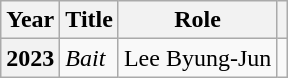<table class="wikitable plainrowheaders">
<tr>
<th scope="col">Year</th>
<th scope="col">Title</th>
<th scope="col">Role</th>
<th scope="col" class="unsortable"></th>
</tr>
<tr>
<th scope="row">2023</th>
<td><em>Bait</em></td>
<td>Lee Byung-Jun</td>
<td style="text-align:center"></td>
</tr>
</table>
